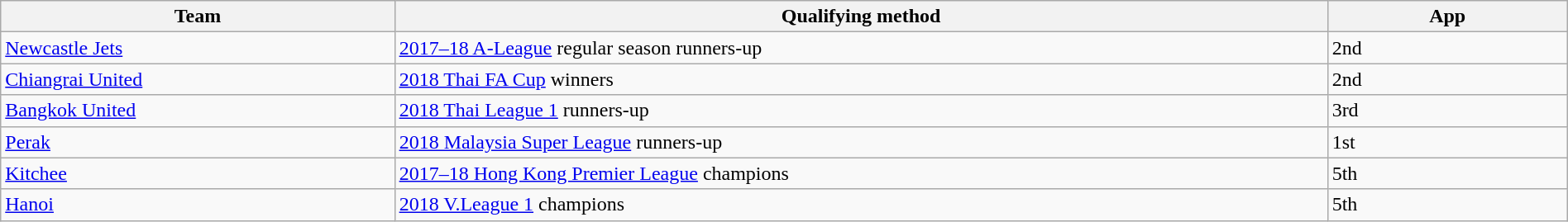<table class="wikitable" style="table-layout:fixed;width:100%;">
<tr>
<th width=25%>Team</th>
<th width=60%>Qualifying method</th>
<th width=15%>App </th>
</tr>
<tr>
<td> <a href='#'>Newcastle Jets</a></td>
<td><a href='#'>2017–18 A-League</a> regular season runners-up</td>
<td>2nd </td>
</tr>
<tr>
<td> <a href='#'>Chiangrai United</a></td>
<td><a href='#'>2018 Thai FA Cup</a> winners</td>
<td>2nd </td>
</tr>
<tr>
<td> <a href='#'>Bangkok United</a></td>
<td><a href='#'>2018 Thai League 1</a> runners-up</td>
<td>3rd </td>
</tr>
<tr>
<td> <a href='#'>Perak</a></td>
<td><a href='#'>2018 Malaysia Super League</a> runners-up</td>
<td>1st</td>
</tr>
<tr>
<td> <a href='#'>Kitchee</a></td>
<td><a href='#'>2017–18 Hong Kong Premier League</a> champions</td>
<td>5th </td>
</tr>
<tr>
<td> <a href='#'>Hanoi</a></td>
<td><a href='#'>2018 V.League 1</a> champions</td>
<td>5th </td>
</tr>
</table>
